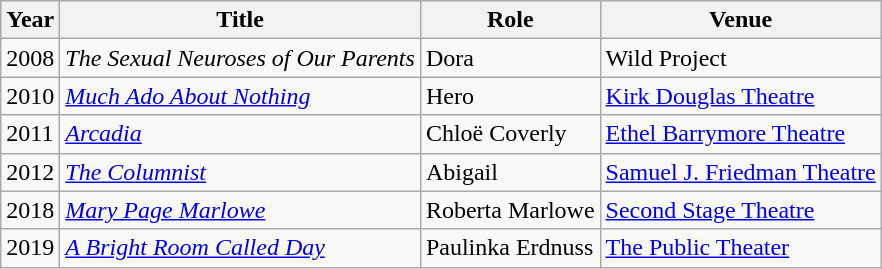<table class="wikitable">
<tr>
<th>Year</th>
<th>Title</th>
<th>Role</th>
<th>Venue</th>
</tr>
<tr>
<td>2008</td>
<td><em>The Sexual Neuroses of Our Parents</em></td>
<td>Dora</td>
<td>Wild Project</td>
</tr>
<tr>
<td>2010</td>
<td><em><a href='#'>Much Ado About Nothing</a></em></td>
<td>Hero</td>
<td><a href='#'>Kirk Douglas Theatre</a></td>
</tr>
<tr>
<td>2011</td>
<td><em><a href='#'>Arcadia</a></em></td>
<td>Chloë Coverly</td>
<td><a href='#'>Ethel Barrymore Theatre</a></td>
</tr>
<tr>
<td>2012</td>
<td><em><a href='#'>The Columnist</a></em></td>
<td>Abigail</td>
<td><a href='#'>Samuel J. Friedman Theatre</a></td>
</tr>
<tr>
<td>2018</td>
<td><em><a href='#'>Mary Page Marlowe</a></em></td>
<td>Roberta Marlowe</td>
<td><a href='#'>Second Stage Theatre</a></td>
</tr>
<tr>
<td>2019</td>
<td><em><a href='#'>A Bright Room Called Day</a></em></td>
<td>Paulinka Erdnuss</td>
<td><a href='#'>The Public Theater</a></td>
</tr>
</table>
